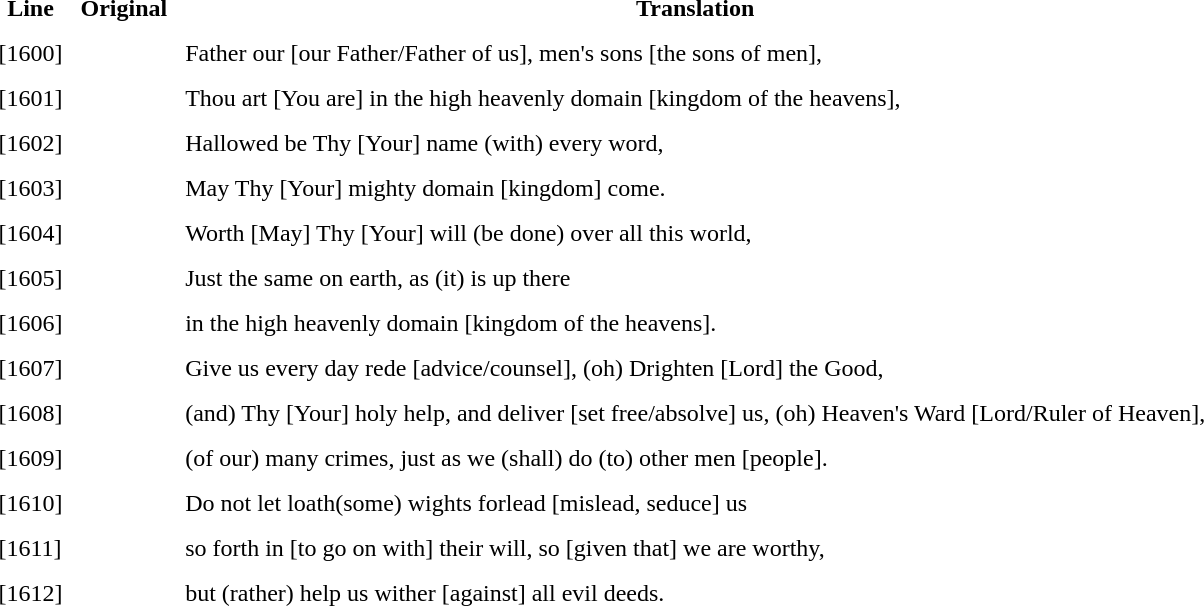<table cellspacing="10">
<tr>
<th>Line</th>
<th>Original</th>
<th>Translation</th>
</tr>
<tr>
<td>[1600]</td>
<td></td>
<td>Father our [our Father/Father of us], men's sons [the sons of men],</td>
</tr>
<tr>
<td>[1601]</td>
<td></td>
<td>Thou art [You are] in the high heavenly domain [kingdom of the heavens],</td>
</tr>
<tr>
<td>[1602]</td>
<td></td>
<td>Hallowed be Thy [Your] name (with) every word,</td>
</tr>
<tr>
<td>[1603]</td>
<td></td>
<td>May Thy [Your] mighty domain [kingdom] come.</td>
</tr>
<tr>
<td>[1604]</td>
<td></td>
<td>Worth [May] Thy [Your] will (be done) over all this world,</td>
</tr>
<tr>
<td>[1605]</td>
<td></td>
<td>Just the same on earth, as (it) is up there</td>
</tr>
<tr>
<td>[1606]</td>
<td></td>
<td>in the high heavenly domain [kingdom of the heavens].</td>
</tr>
<tr>
<td>[1607]</td>
<td></td>
<td>Give us every day rede [advice/counsel], (oh) Drighten [Lord] the Good,</td>
</tr>
<tr>
<td>[1608]</td>
<td></td>
<td>(and) Thy [Your] holy help, and deliver [set free/absolve] us, (oh) Heaven's Ward [Lord/Ruler of Heaven],</td>
</tr>
<tr>
<td>[1609]</td>
<td></td>
<td>(of our) many crimes, just as we (shall) do (to) other men [people].</td>
</tr>
<tr>
<td>[1610]</td>
<td></td>
<td>Do not let loath(some) wights forlead [mislead, seduce] us</td>
</tr>
<tr>
<td>[1611]</td>
<td></td>
<td>so forth in [to go on with] their will, so [given that] we are worthy,</td>
</tr>
<tr>
<td>[1612]</td>
<td></td>
<td>but (rather) help us wither [against] all evil deeds.</td>
</tr>
</table>
